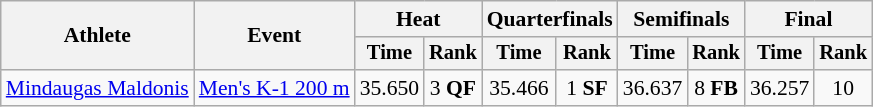<table class=wikitable style="font-size:90%">
<tr>
<th rowspan="2">Athlete</th>
<th rowspan="2">Event</th>
<th colspan=2>Heat</th>
<th colspan=2>Quarterfinals</th>
<th colspan=2>Semifinals</th>
<th colspan=2>Final</th>
</tr>
<tr style="font-size:95%">
<th>Time</th>
<th>Rank</th>
<th>Time</th>
<th>Rank</th>
<th>Time</th>
<th>Rank</th>
<th>Time</th>
<th>Rank</th>
</tr>
<tr align=center>
<td align=left><a href='#'>Mindaugas Maldonis</a></td>
<td align=left><a href='#'>Men's K-1 200 m</a></td>
<td>35.650</td>
<td>3 <strong>QF</strong></td>
<td>35.466</td>
<td>1 <strong>SF</strong></td>
<td>36.637</td>
<td>8 <strong>FB</strong></td>
<td>36.257</td>
<td>10</td>
</tr>
</table>
